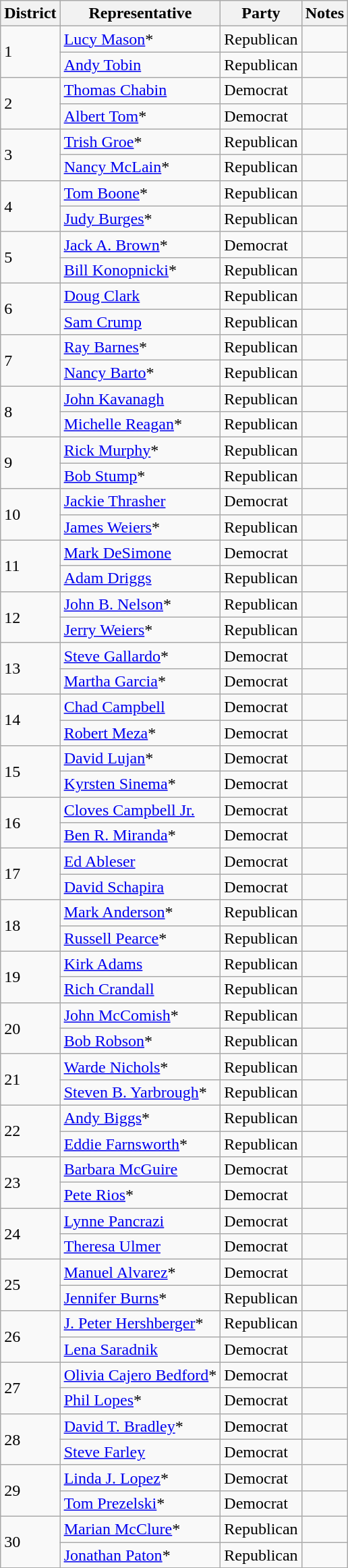<table class="wikitable">
<tr>
<th>District</th>
<th>Representative</th>
<th>Party</th>
<th>Notes</th>
</tr>
<tr>
<td rowspan="2">1</td>
<td><a href='#'>Lucy Mason</a>*</td>
<td>Republican</td>
<td></td>
</tr>
<tr>
<td><a href='#'>Andy Tobin</a></td>
<td>Republican</td>
<td></td>
</tr>
<tr>
<td rowspan="2">2</td>
<td><a href='#'>Thomas Chabin</a></td>
<td>Democrat</td>
<td></td>
</tr>
<tr>
<td><a href='#'>Albert Tom</a>*</td>
<td>Democrat</td>
<td></td>
</tr>
<tr>
<td rowspan="2">3</td>
<td><a href='#'>Trish Groe</a>*</td>
<td>Republican</td>
<td></td>
</tr>
<tr>
<td><a href='#'>Nancy McLain</a>*</td>
<td>Republican</td>
<td></td>
</tr>
<tr>
<td rowspan="2">4</td>
<td><a href='#'>Tom Boone</a>*</td>
<td>Republican</td>
<td></td>
</tr>
<tr>
<td><a href='#'>Judy Burges</a>*</td>
<td>Republican</td>
<td></td>
</tr>
<tr>
<td rowspan="2">5</td>
<td><a href='#'>Jack A. Brown</a>*</td>
<td>Democrat</td>
<td></td>
</tr>
<tr>
<td><a href='#'>Bill Konopnicki</a>*</td>
<td>Republican</td>
<td></td>
</tr>
<tr>
<td rowspan="2">6</td>
<td><a href='#'>Doug Clark</a></td>
<td>Republican</td>
<td></td>
</tr>
<tr>
<td><a href='#'>Sam Crump</a></td>
<td>Republican</td>
<td></td>
</tr>
<tr>
<td rowspan="2">7</td>
<td><a href='#'>Ray Barnes</a>*</td>
<td>Republican</td>
<td></td>
</tr>
<tr>
<td><a href='#'>Nancy Barto</a>*</td>
<td>Republican</td>
<td></td>
</tr>
<tr>
<td rowspan="2">8</td>
<td><a href='#'>John Kavanagh</a></td>
<td>Republican</td>
<td></td>
</tr>
<tr>
<td><a href='#'>Michelle Reagan</a>*</td>
<td>Republican</td>
<td></td>
</tr>
<tr>
<td rowspan="2">9</td>
<td><a href='#'>Rick Murphy</a>*</td>
<td>Republican</td>
<td></td>
</tr>
<tr>
<td><a href='#'>Bob Stump</a>*</td>
<td>Republican</td>
<td></td>
</tr>
<tr>
<td rowspan="2">10</td>
<td><a href='#'>Jackie Thrasher</a></td>
<td>Democrat</td>
<td></td>
</tr>
<tr>
<td><a href='#'>James Weiers</a>*</td>
<td>Republican</td>
<td></td>
</tr>
<tr>
<td rowspan="2">11</td>
<td><a href='#'>Mark DeSimone</a></td>
<td>Democrat</td>
<td></td>
</tr>
<tr>
<td><a href='#'>Adam Driggs</a></td>
<td>Republican</td>
<td></td>
</tr>
<tr>
<td rowspan="2">12</td>
<td><a href='#'>John B. Nelson</a>*</td>
<td>Republican</td>
<td></td>
</tr>
<tr>
<td><a href='#'>Jerry Weiers</a>*</td>
<td>Republican</td>
<td></td>
</tr>
<tr>
<td rowspan="2">13</td>
<td><a href='#'>Steve Gallardo</a>*</td>
<td>Democrat</td>
<td></td>
</tr>
<tr>
<td><a href='#'>Martha Garcia</a>*</td>
<td>Democrat</td>
<td></td>
</tr>
<tr>
<td rowspan="2">14</td>
<td><a href='#'>Chad Campbell</a></td>
<td>Democrat</td>
<td></td>
</tr>
<tr>
<td><a href='#'>Robert Meza</a>*</td>
<td>Democrat</td>
<td></td>
</tr>
<tr>
<td rowspan="2">15</td>
<td><a href='#'>David Lujan</a>*</td>
<td>Democrat</td>
<td></td>
</tr>
<tr>
<td><a href='#'>Kyrsten Sinema</a>*</td>
<td>Democrat</td>
<td></td>
</tr>
<tr>
<td rowspan="2">16</td>
<td><a href='#'>Cloves Campbell Jr.</a></td>
<td>Democrat</td>
<td></td>
</tr>
<tr>
<td><a href='#'>Ben R. Miranda</a>*</td>
<td>Democrat</td>
<td></td>
</tr>
<tr>
<td rowspan="2">17</td>
<td><a href='#'>Ed Ableser</a></td>
<td>Democrat</td>
<td></td>
</tr>
<tr>
<td><a href='#'>David Schapira</a></td>
<td>Democrat</td>
<td></td>
</tr>
<tr>
<td rowspan="2">18</td>
<td><a href='#'>Mark Anderson</a>*</td>
<td>Republican</td>
<td></td>
</tr>
<tr>
<td><a href='#'>Russell Pearce</a>*</td>
<td>Republican</td>
<td></td>
</tr>
<tr>
<td rowspan="2">19</td>
<td><a href='#'>Kirk Adams</a></td>
<td>Republican</td>
<td></td>
</tr>
<tr>
<td><a href='#'>Rich Crandall</a></td>
<td>Republican</td>
<td></td>
</tr>
<tr>
<td rowspan="2">20</td>
<td><a href='#'>John McComish</a>*</td>
<td>Republican</td>
<td></td>
</tr>
<tr>
<td><a href='#'>Bob Robson</a>*</td>
<td>Republican</td>
<td></td>
</tr>
<tr>
<td rowspan="2">21</td>
<td><a href='#'>Warde Nichols</a>*</td>
<td>Republican</td>
<td></td>
</tr>
<tr>
<td><a href='#'>Steven B. Yarbrough</a>*</td>
<td>Republican</td>
<td></td>
</tr>
<tr>
<td rowspan="2">22</td>
<td><a href='#'>Andy Biggs</a>*</td>
<td>Republican</td>
<td></td>
</tr>
<tr>
<td><a href='#'>Eddie Farnsworth</a>*</td>
<td>Republican</td>
<td></td>
</tr>
<tr>
<td rowspan="2">23</td>
<td><a href='#'>Barbara McGuire</a></td>
<td>Democrat</td>
<td></td>
</tr>
<tr>
<td><a href='#'>Pete Rios</a>*</td>
<td>Democrat</td>
<td></td>
</tr>
<tr>
<td rowspan="2">24</td>
<td><a href='#'>Lynne Pancrazi</a></td>
<td>Democrat</td>
<td></td>
</tr>
<tr>
<td><a href='#'>Theresa Ulmer</a></td>
<td>Democrat</td>
<td></td>
</tr>
<tr>
<td rowspan="2">25</td>
<td><a href='#'>Manuel Alvarez</a>*</td>
<td>Democrat</td>
<td></td>
</tr>
<tr>
<td><a href='#'>Jennifer Burns</a>*</td>
<td>Republican</td>
<td></td>
</tr>
<tr>
<td rowspan="2">26</td>
<td><a href='#'>J. Peter Hershberger</a>*</td>
<td>Republican</td>
<td></td>
</tr>
<tr>
<td><a href='#'>Lena Saradnik</a></td>
<td>Democrat</td>
<td></td>
</tr>
<tr>
<td rowspan="2">27</td>
<td><a href='#'>Olivia Cajero Bedford</a>*</td>
<td>Democrat</td>
<td></td>
</tr>
<tr>
<td><a href='#'>Phil Lopes</a>*</td>
<td>Democrat</td>
<td></td>
</tr>
<tr>
<td rowspan="2">28</td>
<td><a href='#'>David T. Bradley</a>*</td>
<td>Democrat</td>
<td></td>
</tr>
<tr>
<td><a href='#'>Steve Farley</a></td>
<td>Democrat</td>
<td></td>
</tr>
<tr>
<td rowspan="2">29</td>
<td><a href='#'>Linda J. Lopez</a>*</td>
<td>Democrat</td>
<td></td>
</tr>
<tr>
<td><a href='#'>Tom Prezelski</a>*</td>
<td>Democrat</td>
<td></td>
</tr>
<tr>
<td rowspan="2">30</td>
<td><a href='#'>Marian McClure</a>*</td>
<td>Republican</td>
<td></td>
</tr>
<tr>
<td><a href='#'>Jonathan Paton</a>*</td>
<td>Republican</td>
<td></td>
</tr>
<tr>
</tr>
</table>
